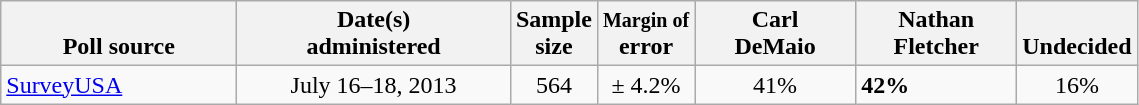<table class="wikitable">
<tr valign= bottom>
<th style="width:150px;">Poll source</th>
<th style="width:175px;">Date(s)<br>administered</th>
<th class=small>Sample<br>size</th>
<th><small>Margin of</small><br>error</th>
<th style="width:100px;">Carl<br>DeMaio</th>
<th style="width:100px;">Nathan<br>Fletcher</th>
<th>Undecided</th>
</tr>
<tr>
<td><a href='#'>SurveyUSA</a></td>
<td align=center>July 16–18, 2013</td>
<td align=center>564</td>
<td align=center>± 4.2%</td>
<td align=center>41%</td>
<td><strong>42%</strong></td>
<td align=center>16%</td>
</tr>
</table>
